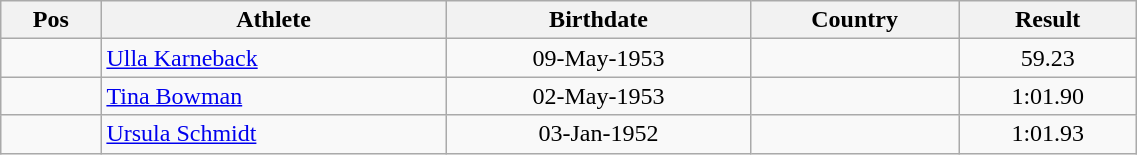<table class="wikitable"  style="text-align:center; width:60%;">
<tr>
<th>Pos</th>
<th>Athlete</th>
<th>Birthdate</th>
<th>Country</th>
<th>Result</th>
</tr>
<tr>
<td align=center></td>
<td align=left><a href='#'>Ulla Karneback</a></td>
<td>09-May-1953</td>
<td align=left></td>
<td>59.23</td>
</tr>
<tr>
<td align=center></td>
<td align=left><a href='#'>Tina Bowman</a></td>
<td>02-May-1953</td>
<td align=left></td>
<td>1:01.90</td>
</tr>
<tr>
<td align=center></td>
<td align=left><a href='#'>Ursula Schmidt</a></td>
<td>03-Jan-1952</td>
<td align=left></td>
<td>1:01.93</td>
</tr>
</table>
